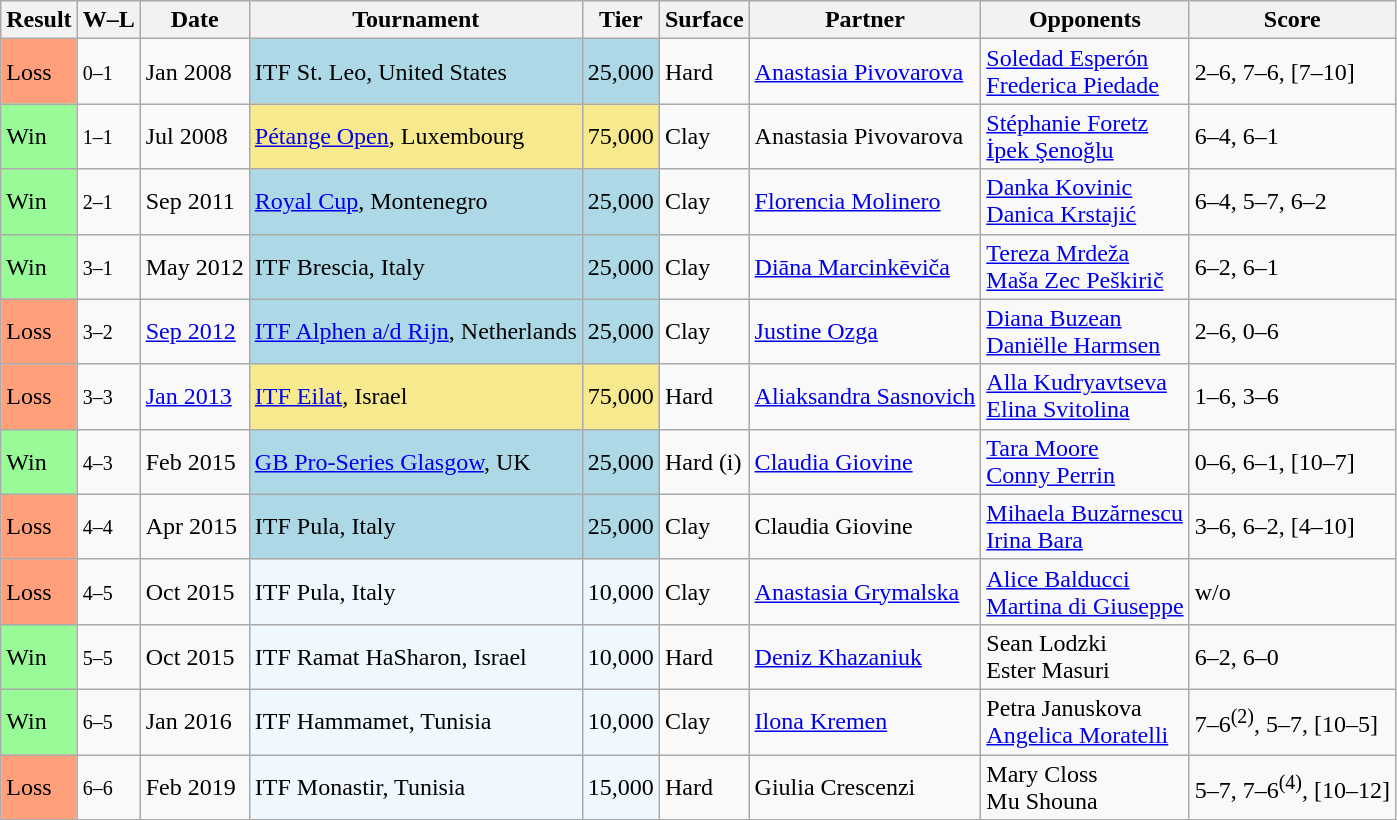<table class="sortable wikitable">
<tr>
<th>Result</th>
<th class="unsortable">W–L</th>
<th>Date</th>
<th>Tournament</th>
<th>Tier</th>
<th>Surface</th>
<th>Partner</th>
<th>Opponents</th>
<th class="unsortable">Score</th>
</tr>
<tr>
<td bgcolor="FFA07A">Loss</td>
<td><small>0–1</small></td>
<td>Jan 2008</td>
<td style="background:lightblue;">ITF St. Leo, United States</td>
<td style="background:lightblue;">25,000</td>
<td>Hard</td>
<td> <a href='#'>Anastasia Pivovarova</a></td>
<td> <a href='#'>Soledad Esperón</a> <br>  <a href='#'>Frederica Piedade</a></td>
<td>2–6, 7–6, [7–10]</td>
</tr>
<tr>
<td bgcolor="98FB98">Win</td>
<td><small>1–1</small></td>
<td>Jul 2008</td>
<td style="background:#f7e98e;"><a href='#'>Pétange Open</a>, Luxembourg</td>
<td style="background:#f7e98e;">75,000</td>
<td>Clay</td>
<td> Anastasia Pivovarova</td>
<td> <a href='#'>Stéphanie Foretz</a> <br>  <a href='#'>İpek Şenoğlu</a></td>
<td>6–4, 6–1</td>
</tr>
<tr>
<td bgcolor="98FB98">Win</td>
<td><small>2–1</small></td>
<td>Sep 2011</td>
<td style="background:lightblue;"><a href='#'>Royal Cup</a>, Montenegro</td>
<td style="background:lightblue;">25,000</td>
<td>Clay</td>
<td> <a href='#'>Florencia Molinero</a></td>
<td> <a href='#'>Danka Kovinic</a> <br>  <a href='#'>Danica Krstajić</a></td>
<td>6–4, 5–7, 6–2</td>
</tr>
<tr>
<td style="background:#98fb98;">Win</td>
<td><small>3–1</small></td>
<td>May 2012</td>
<td style="background:lightblue;">ITF Brescia, Italy</td>
<td style="background:lightblue;">25,000</td>
<td>Clay</td>
<td> <a href='#'>Diāna Marcinkēviča</a></td>
<td> <a href='#'>Tereza Mrdeža</a> <br>  <a href='#'>Maša Zec Peškirič</a></td>
<td>6–2, 6–1</td>
</tr>
<tr>
<td style="background:#ffa07a;">Loss</td>
<td><small>3–2</small></td>
<td><a href='#'>Sep 2012</a></td>
<td style="background:lightblue;"><a href='#'>ITF Alphen a/d Rijn</a>, Netherlands</td>
<td style="background:lightblue;">25,000</td>
<td>Clay</td>
<td> <a href='#'>Justine Ozga</a></td>
<td> <a href='#'>Diana Buzean</a> <br>  <a href='#'>Daniëlle Harmsen</a></td>
<td>2–6, 0–6</td>
</tr>
<tr>
<td style="background:#ffa07a;">Loss</td>
<td><small>3–3</small></td>
<td><a href='#'>Jan 2013</a></td>
<td style="background:#f7e98e;"><a href='#'>ITF Eilat</a>, Israel</td>
<td style="background:#f7e98e;">75,000</td>
<td>Hard</td>
<td> <a href='#'>Aliaksandra Sasnovich</a></td>
<td> <a href='#'>Alla Kudryavtseva</a> <br>  <a href='#'>Elina Svitolina</a></td>
<td>1–6, 3–6</td>
</tr>
<tr>
<td bgcolor="98FB98">Win</td>
<td><small>4–3</small></td>
<td>Feb 2015</td>
<td bgcolor=lightblue><a href='#'>GB Pro-Series Glasgow</a>, UK</td>
<td bgcolor=lightblue>25,000</td>
<td>Hard (i)</td>
<td> <a href='#'>Claudia Giovine</a></td>
<td> <a href='#'>Tara Moore</a> <br>  <a href='#'>Conny Perrin</a></td>
<td>0–6, 6–1, [10–7]</td>
</tr>
<tr>
<td style="background:#ffa07a;">Loss</td>
<td><small>4–4</small></td>
<td>Apr 2015</td>
<td bgcolor="lightblue">ITF Pula, Italy</td>
<td bgcolor="lightblue">25,000</td>
<td>Clay</td>
<td> Claudia Giovine</td>
<td> <a href='#'>Mihaela Buzărnescu</a> <br>  <a href='#'>Irina Bara</a></td>
<td>3–6, 6–2, [4–10]</td>
</tr>
<tr>
<td style="background:#ffa07a;">Loss</td>
<td><small>4–5</small></td>
<td>Oct 2015</td>
<td bgcolor="#f0f8ff">ITF Pula, Italy</td>
<td bgcolor="#f0f8ff">10,000</td>
<td>Clay</td>
<td> <a href='#'>Anastasia Grymalska</a></td>
<td> <a href='#'>Alice Balducci</a> <br>  <a href='#'>Martina di Giuseppe</a></td>
<td>w/o</td>
</tr>
<tr>
<td bgcolor="98FB98">Win</td>
<td><small>5–5</small></td>
<td>Oct 2015</td>
<td bgcolor="#f0f8ff">ITF Ramat HaSharon, Israel</td>
<td bgcolor="#f0f8ff">10,000</td>
<td>Hard</td>
<td> <a href='#'>Deniz Khazaniuk</a></td>
<td> Sean Lodzki <br>  Ester Masuri</td>
<td>6–2, 6–0</td>
</tr>
<tr>
<td bgcolor="98FB98">Win</td>
<td><small>6–5</small></td>
<td>Jan 2016</td>
<td bgcolor="#f0f8ff">ITF Hammamet, Tunisia</td>
<td bgcolor="#f0f8ff">10,000</td>
<td>Clay</td>
<td> <a href='#'>Ilona Kremen</a></td>
<td> Petra Januskova <br>  <a href='#'>Angelica Moratelli</a></td>
<td>7–6<sup>(2)</sup>, 5–7, [10–5]</td>
</tr>
<tr>
<td style="background:#ffa07a;">Loss</td>
<td><small>6–6</small></td>
<td>Feb 2019</td>
<td style="background:#f0f8ff;">ITF Monastir, Tunisia</td>
<td style="background:#f0f8ff;">15,000</td>
<td>Hard</td>
<td>  Giulia Crescenzi</td>
<td>  Mary Closs <br>  Mu Shouna</td>
<td>5–7, 7–6<sup>(4)</sup>, [10–12]</td>
</tr>
</table>
